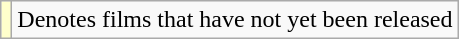<table class="wikitable sortable">
<tr>
<td style="background:#FFFFCC;"></td>
<td>Denotes films that have not yet been released</td>
</tr>
</table>
